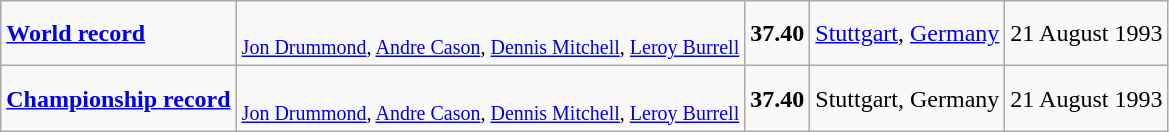<table class="wikitable">
<tr>
<td><strong><a href='#'>World record</a></strong></td>
<td><br> <small><a href='#'>Jon Drummond</a>, <a href='#'>Andre Cason</a>, <a href='#'>Dennis Mitchell</a>, <a href='#'>Leroy Burrell</a></small></td>
<td><strong>37.40</strong></td>
<td><a href='#'>Stuttgart</a>, <a href='#'>Germany</a></td>
<td>21 August 1993</td>
</tr>
<tr>
<td><strong><a href='#'>Championship record</a></strong></td>
<td><br> <small><a href='#'>Jon Drummond</a>, <a href='#'>Andre Cason</a>, <a href='#'>Dennis Mitchell</a>, <a href='#'>Leroy Burrell</a></small></td>
<td><strong>37.40</strong></td>
<td>Stuttgart, Germany</td>
<td>21 August 1993</td>
</tr>
</table>
